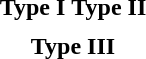<table align="center" style="text-align:center">
<tr style="padding:1em">
<td> </td>
<td></td>
</tr>
<tr>
<th>Type I</th>
<th>Type II</th>
</tr>
<tr style="padding:1em">
<td colspan="2"></td>
</tr>
<tr>
<th colspan="2">Type III</th>
</tr>
</table>
